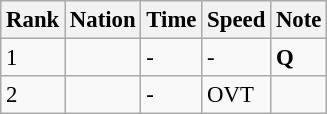<table class="wikitable" style="font-size:95%;">
<tr>
<th>Rank</th>
<th>Nation</th>
<th>Time</th>
<th>Speed</th>
<th>Note</th>
</tr>
<tr>
<td>1</td>
<td></td>
<td>-</td>
<td>-</td>
<td><strong>Q</strong></td>
</tr>
<tr>
<td>2</td>
<td></td>
<td>-</td>
<td>OVT</td>
<td></td>
</tr>
</table>
